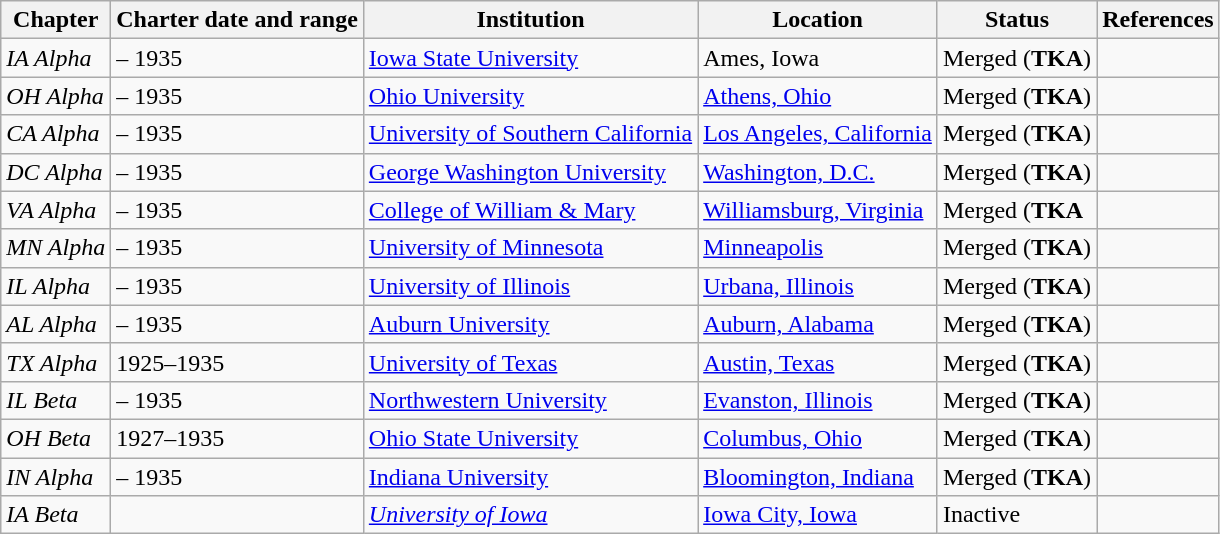<table class="wikitable sortable">
<tr>
<th>Chapter</th>
<th>Charter date and range</th>
<th>Institution</th>
<th>Location</th>
<th>Status</th>
<th>References</th>
</tr>
<tr>
<td><em>IA Alpha</em></td>
<td> – 1935</td>
<td><a href='#'>Iowa State University</a></td>
<td>Ames, Iowa</td>
<td>Merged (<strong>ΤΚΑ</strong>)</td>
<td></td>
</tr>
<tr>
<td><em>OH Alpha</em></td>
<td> – 1935</td>
<td><a href='#'>Ohio University</a></td>
<td><a href='#'>Athens, Ohio</a></td>
<td>Merged (<strong>ΤΚΑ</strong>)</td>
<td></td>
</tr>
<tr>
<td><em>CA Alpha</em></td>
<td> – 1935</td>
<td><a href='#'>University of Southern California</a></td>
<td><a href='#'>Los Angeles, California</a></td>
<td>Merged (<strong>ΤΚΑ</strong>)</td>
<td></td>
</tr>
<tr>
<td><em>DC Alpha</em></td>
<td> – 1935</td>
<td><a href='#'>George Washington University</a></td>
<td><a href='#'>Washington, D.C.</a></td>
<td>Merged (<strong>ΤΚΑ</strong>)</td>
<td></td>
</tr>
<tr>
<td><em>VA Alpha</em></td>
<td> – 1935</td>
<td><a href='#'>College of William & Mary</a></td>
<td><a href='#'>Williamsburg, Virginia</a></td>
<td>Merged (<strong>ΤΚΑ</strong></td>
<td></td>
</tr>
<tr>
<td><em>MN Alpha</em></td>
<td> – 1935</td>
<td><a href='#'>University of Minnesota</a></td>
<td><a href='#'>Minneapolis</a></td>
<td>Merged (<strong>ΤΚΑ</strong>)</td>
<td></td>
</tr>
<tr>
<td><em>IL Alpha</em></td>
<td> – 1935</td>
<td><a href='#'>University of Illinois</a></td>
<td><a href='#'>Urbana, Illinois</a></td>
<td>Merged (<strong>ΤΚΑ</strong>)</td>
<td></td>
</tr>
<tr>
<td><em>AL Alpha</em></td>
<td> – 1935</td>
<td><a href='#'>Auburn University</a></td>
<td><a href='#'>Auburn, Alabama</a></td>
<td>Merged (<strong>ΤΚΑ</strong>)</td>
<td></td>
</tr>
<tr>
<td><em>TX Alpha</em></td>
<td>1925–1935</td>
<td><a href='#'>University of Texas</a></td>
<td><a href='#'>Austin, Texas</a></td>
<td>Merged (<strong>ΤΚΑ</strong>)</td>
<td></td>
</tr>
<tr>
<td><em>IL Beta</em></td>
<td> – 1935</td>
<td><a href='#'>Northwestern University</a></td>
<td><a href='#'>Evanston, Illinois</a></td>
<td>Merged (<strong>ΤΚΑ</strong>)</td>
<td></td>
</tr>
<tr>
<td><em>OH Beta</em></td>
<td>1927–1935</td>
<td><a href='#'>Ohio State University</a></td>
<td><a href='#'>Columbus, Ohio</a></td>
<td>Merged (<strong>ΤΚΑ</strong>)</td>
<td></td>
</tr>
<tr>
<td><em>IN Alpha</em></td>
<td> – 1935</td>
<td><a href='#'>Indiana University</a></td>
<td><a href='#'>Bloomington, Indiana</a></td>
<td>Merged (<strong>ΤΚΑ</strong>)</td>
<td></td>
</tr>
<tr>
<td><em>IA Beta</em></td>
<td></td>
<td><em><a href='#'>University of Iowa</a></em></td>
<td><a href='#'>Iowa City, Iowa</a></td>
<td>Inactive</td>
<td></td>
</tr>
</table>
